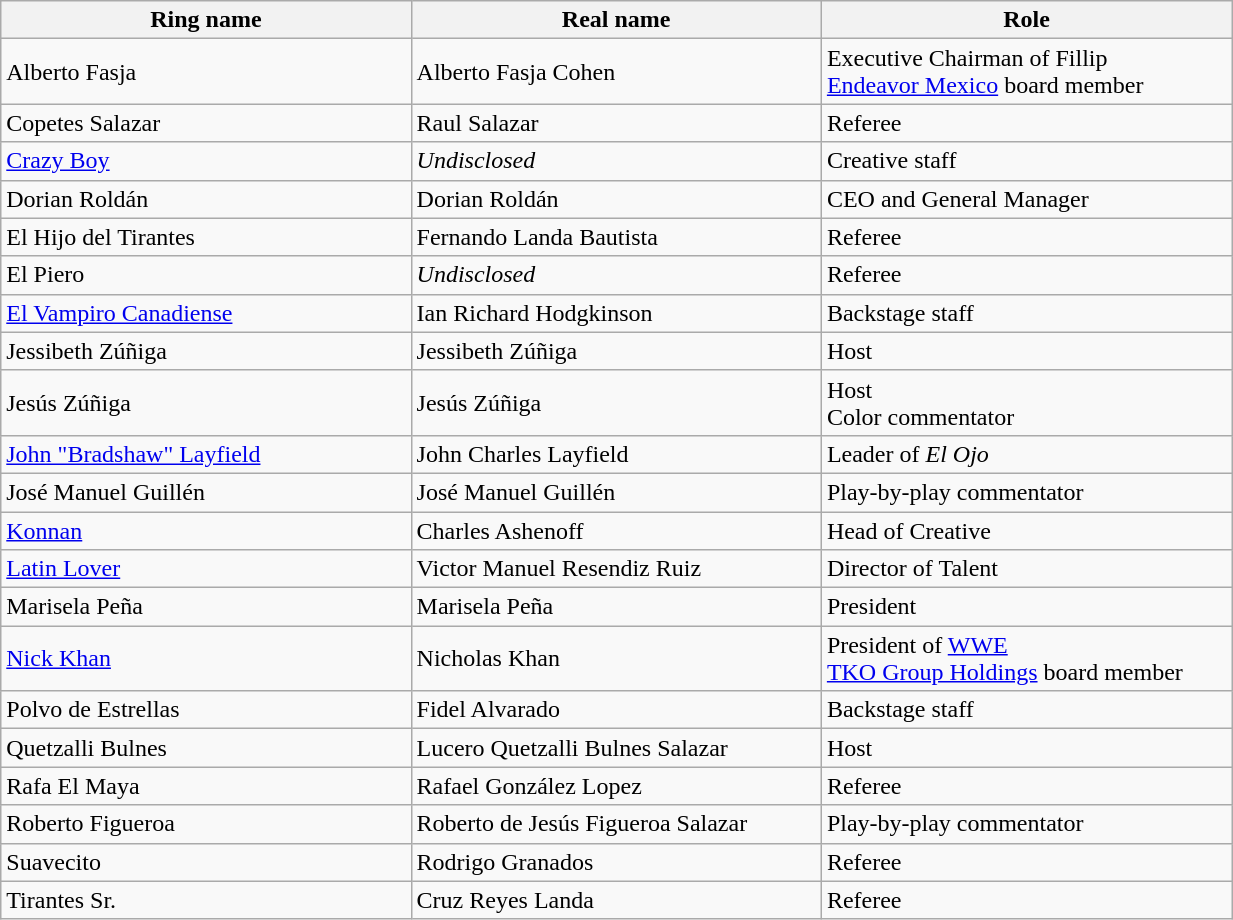<table class="wikitable sortable" align="left center" width="65%">
<tr>
<th width="15%">Ring name</th>
<th width="15%">Real name</th>
<th width="15%">Role</th>
</tr>
<tr>
<td>Alberto Fasja</td>
<td>Alberto Fasja Cohen</td>
<td>Executive Chairman of Fillip<br><a href='#'>Endeavor Mexico</a> board member</td>
</tr>
<tr>
<td>Copetes Salazar</td>
<td>Raul Salazar</td>
<td>Referee</td>
</tr>
<tr [>
<td><a href='#'>Crazy Boy</a></td>
<td><em>Undisclosed</em></td>
<td>Creative staff</td>
</tr>
<tr>
<td>Dorian Roldán</td>
<td>Dorian Roldán</td>
<td>CEO and General Manager</td>
</tr>
<tr>
<td>El Hijo del Tirantes</td>
<td>Fernando Landa Bautista</td>
<td>Referee</td>
</tr>
<tr>
<td>El Piero</td>
<td><em>Undisclosed</em></td>
<td>Referee</td>
</tr>
<tr>
<td><a href='#'>El Vampiro Canadiense</a></td>
<td>Ian Richard Hodgkinson</td>
<td>Backstage staff</td>
</tr>
<tr>
<td>Jessibeth Zúñiga</td>
<td>Jessibeth Zúñiga</td>
<td>Host</td>
</tr>
<tr>
<td>Jesús Zúñiga</td>
<td>Jesús Zúñiga</td>
<td>Host<br>Color commentator</td>
</tr>
<tr>
<td><a href='#'>John "Bradshaw" Layfield</a></td>
<td>John Charles Layfield</td>
<td>Leader of <em>El Ojo</em></td>
</tr>
<tr>
<td>José Manuel Guillén</td>
<td>José Manuel Guillén</td>
<td>Play-by-play commentator</td>
</tr>
<tr>
<td><a href='#'>Konnan</a></td>
<td>Charles Ashenoff</td>
<td>Head of Creative</td>
</tr>
<tr>
<td><a href='#'>Latin Lover</a></td>
<td>Victor Manuel Resendiz Ruiz</td>
<td>Director of Talent</td>
</tr>
<tr>
<td>Marisela Peña</td>
<td>Marisela Peña</td>
<td>President</td>
</tr>
<tr>
<td><a href='#'>Nick Khan</a></td>
<td>Nicholas Khan</td>
<td>President of <a href='#'>WWE</a><br><a href='#'>TKO Group Holdings</a> board member</td>
</tr>
<tr>
<td>Polvo de Estrellas</td>
<td>Fidel Alvarado</td>
<td>Backstage staff</td>
</tr>
<tr>
<td>Quetzalli Bulnes</td>
<td>Lucero Quetzalli Bulnes Salazar</td>
<td>Host</td>
</tr>
<tr>
<td>Rafa El Maya</td>
<td>Rafael González Lopez</td>
<td>Referee</td>
</tr>
<tr>
<td>Roberto Figueroa</td>
<td>Roberto de Jesús Figueroa Salazar</td>
<td>Play-by-play commentator</td>
</tr>
<tr>
<td>Suavecito</td>
<td>Rodrigo Granados</td>
<td>Referee</td>
</tr>
<tr>
<td>Tirantes Sr.</td>
<td>Cruz Reyes Landa</td>
<td>Referee</td>
</tr>
</table>
